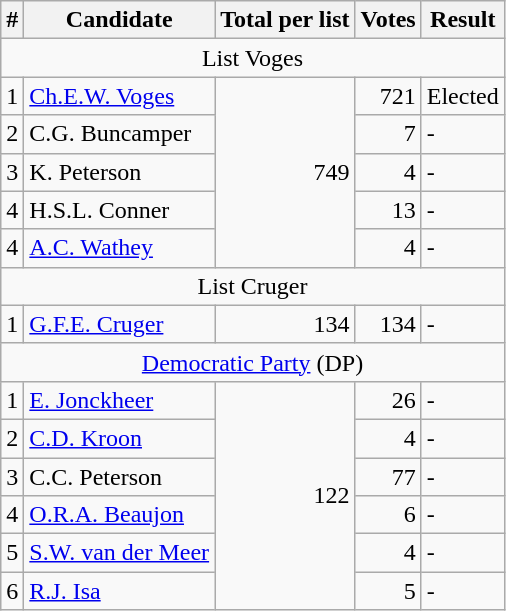<table class="wikitable">
<tr>
<th>#</th>
<th>Candidate</th>
<th>Total per list</th>
<th>Votes</th>
<th>Result</th>
</tr>
<tr>
<td Colspan = "5" style="text-align:center;">List Voges</td>
</tr>
<tr>
<td>1</td>
<td><a href='#'>Ch.E.W. Voges</a></td>
<td Rowspan="5" style="text-align:right">749</td>
<td style="text-align:right">721</td>
<td>Elected</td>
</tr>
<tr>
<td>2</td>
<td>C.G. Buncamper</td>
<td style="text-align:right">7</td>
<td>-</td>
</tr>
<tr>
<td>3</td>
<td>K. Peterson</td>
<td style="text-align:right">4</td>
<td>-</td>
</tr>
<tr>
<td>4</td>
<td>H.S.L. Conner</td>
<td style="text-align:right">13</td>
<td>-</td>
</tr>
<tr>
<td>4</td>
<td><a href='#'>A.C. Wathey</a></td>
<td style="text-align:right">4</td>
<td>-</td>
</tr>
<tr>
<td Colspan = "5" style="text-align:center;">List Cruger</td>
</tr>
<tr>
<td>1</td>
<td><a href='#'>G.F.E. Cruger</a></td>
<td Rowspan="1" style="text-align:right">134</td>
<td style="text-align:right">134</td>
<td>-</td>
</tr>
<tr>
<td Colspan = "5" style="text-align:center;"><a href='#'>Democratic Party</a> (DP)</td>
</tr>
<tr>
<td>1</td>
<td><a href='#'>E. Jonckheer</a></td>
<td Rowspan="6" style="text-align:right">122</td>
<td style="text-align:right">26</td>
<td>-</td>
</tr>
<tr>
<td>2</td>
<td><a href='#'>C.D. Kroon</a></td>
<td style="text-align:right">4</td>
<td>-</td>
</tr>
<tr>
<td>3</td>
<td>C.C. Peterson</td>
<td style="text-align:right">77</td>
<td>-</td>
</tr>
<tr>
<td>4</td>
<td><a href='#'>O.R.A. Beaujon</a></td>
<td style="text-align:right">6</td>
<td>-</td>
</tr>
<tr>
<td>5</td>
<td><a href='#'>S.W. van der Meer</a></td>
<td style="text-align:right">4</td>
<td>-</td>
</tr>
<tr>
<td>6</td>
<td><a href='#'>R.J. Isa</a></td>
<td style="text-align:right">5</td>
<td>-</td>
</tr>
</table>
